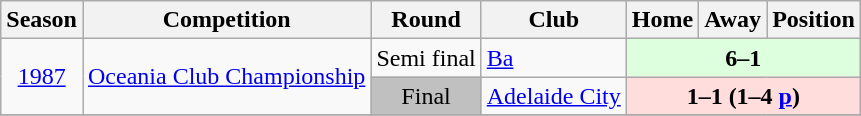<table class="wikitable">
<tr>
<th>Season</th>
<th>Competition</th>
<th>Round</th>
<th>Club</th>
<th>Home</th>
<th>Away</th>
<th>Position</th>
</tr>
<tr>
<td rowspan="2" style="text-align:center;"><a href='#'>1987</a></td>
<td rowspan="2"><a href='#'>Oceania Club Championship</a></td>
<td>Semi final</td>
<td> <a href='#'>Ba</a></td>
<td colspan=3; style="text-align:center; background:#dfd;"><strong>6–1</strong></td>
</tr>
<tr>
<td style="text-align:center; background:silver">Final</td>
<td> <a href='#'>Adelaide City</a></td>
<td colspan=3; style="text-align:center; background:#fdd;"><strong>1–1 (1–4 <a href='#'>p</a>)</strong></td>
</tr>
<tr>
</tr>
</table>
